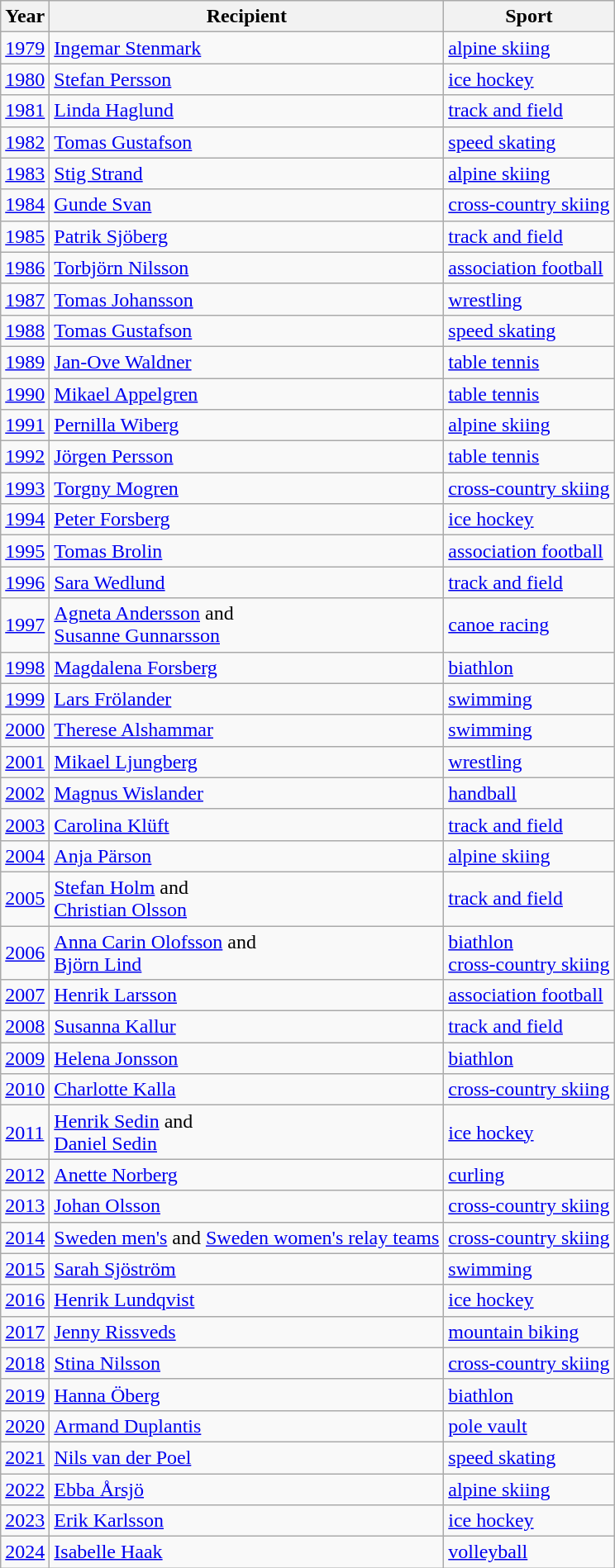<table class="wikitable sortable">
<tr>
<th>Year</th>
<th>Recipient</th>
<th>Sport</th>
</tr>
<tr>
<td><a href='#'>1979</a></td>
<td><a href='#'>Ingemar Stenmark</a></td>
<td><a href='#'>alpine skiing</a></td>
</tr>
<tr>
<td><a href='#'>1980</a></td>
<td><a href='#'>Stefan Persson</a></td>
<td><a href='#'>ice hockey</a></td>
</tr>
<tr>
<td><a href='#'>1981</a></td>
<td><a href='#'>Linda Haglund</a></td>
<td><a href='#'>track and field</a></td>
</tr>
<tr>
<td><a href='#'>1982</a></td>
<td><a href='#'>Tomas Gustafson</a></td>
<td><a href='#'>speed skating</a></td>
</tr>
<tr>
<td><a href='#'>1983</a></td>
<td><a href='#'>Stig Strand</a></td>
<td><a href='#'>alpine skiing</a></td>
</tr>
<tr>
<td><a href='#'>1984</a></td>
<td><a href='#'>Gunde Svan</a></td>
<td><a href='#'>cross-country skiing</a></td>
</tr>
<tr>
<td><a href='#'>1985</a></td>
<td><a href='#'>Patrik Sjöberg</a></td>
<td><a href='#'>track and field</a></td>
</tr>
<tr>
<td><a href='#'>1986</a></td>
<td><a href='#'>Torbjörn Nilsson</a></td>
<td><a href='#'>association football</a></td>
</tr>
<tr>
<td><a href='#'>1987</a></td>
<td><a href='#'>Tomas Johansson</a></td>
<td><a href='#'>wrestling</a></td>
</tr>
<tr>
<td><a href='#'>1988</a></td>
<td><a href='#'>Tomas Gustafson</a></td>
<td><a href='#'>speed skating</a></td>
</tr>
<tr>
<td><a href='#'>1989</a></td>
<td><a href='#'>Jan-Ove Waldner</a></td>
<td><a href='#'>table tennis</a></td>
</tr>
<tr>
<td><a href='#'>1990</a></td>
<td><a href='#'>Mikael Appelgren</a></td>
<td><a href='#'>table tennis</a></td>
</tr>
<tr>
<td><a href='#'>1991</a></td>
<td><a href='#'>Pernilla Wiberg</a></td>
<td><a href='#'>alpine skiing</a></td>
</tr>
<tr>
<td><a href='#'>1992</a></td>
<td><a href='#'>Jörgen Persson</a></td>
<td><a href='#'>table tennis</a></td>
</tr>
<tr>
<td><a href='#'>1993</a></td>
<td><a href='#'>Torgny Mogren</a></td>
<td><a href='#'>cross-country skiing</a></td>
</tr>
<tr>
<td><a href='#'>1994</a></td>
<td><a href='#'>Peter Forsberg</a></td>
<td><a href='#'>ice hockey</a></td>
</tr>
<tr>
<td><a href='#'>1995</a></td>
<td><a href='#'>Tomas Brolin</a></td>
<td><a href='#'>association football</a></td>
</tr>
<tr>
<td><a href='#'>1996</a></td>
<td><a href='#'>Sara Wedlund</a></td>
<td><a href='#'>track and field</a></td>
</tr>
<tr>
<td><a href='#'>1997</a></td>
<td><a href='#'>Agneta Andersson</a> and <br><a href='#'>Susanne Gunnarsson</a></td>
<td><a href='#'>canoe racing</a></td>
</tr>
<tr>
<td><a href='#'>1998</a></td>
<td><a href='#'>Magdalena Forsberg</a></td>
<td><a href='#'>biathlon</a></td>
</tr>
<tr>
<td><a href='#'>1999</a></td>
<td><a href='#'>Lars Frölander</a></td>
<td><a href='#'>swimming</a></td>
</tr>
<tr>
<td><a href='#'>2000</a></td>
<td><a href='#'>Therese Alshammar</a></td>
<td><a href='#'>swimming</a></td>
</tr>
<tr>
<td><a href='#'>2001</a></td>
<td><a href='#'>Mikael Ljungberg</a></td>
<td><a href='#'>wrestling</a></td>
</tr>
<tr>
<td><a href='#'>2002</a></td>
<td><a href='#'>Magnus Wislander</a></td>
<td><a href='#'>handball</a></td>
</tr>
<tr>
<td><a href='#'>2003</a></td>
<td><a href='#'>Carolina Klüft</a></td>
<td><a href='#'>track and field</a></td>
</tr>
<tr>
<td><a href='#'>2004</a></td>
<td><a href='#'>Anja Pärson</a></td>
<td><a href='#'>alpine skiing</a></td>
</tr>
<tr>
<td><a href='#'>2005</a></td>
<td><a href='#'>Stefan Holm</a> and <br><a href='#'>Christian Olsson</a></td>
<td><a href='#'>track and field</a></td>
</tr>
<tr>
<td><a href='#'>2006</a></td>
<td><a href='#'>Anna Carin Olofsson</a> and <br><a href='#'>Björn Lind</a></td>
<td><a href='#'>biathlon</a><br><a href='#'>cross-country skiing</a></td>
</tr>
<tr>
<td><a href='#'>2007</a></td>
<td><a href='#'>Henrik Larsson</a></td>
<td><a href='#'>association football</a></td>
</tr>
<tr>
<td><a href='#'>2008</a></td>
<td><a href='#'>Susanna Kallur</a></td>
<td><a href='#'>track and field</a></td>
</tr>
<tr>
<td><a href='#'>2009</a></td>
<td><a href='#'>Helena Jonsson</a></td>
<td><a href='#'>biathlon</a></td>
</tr>
<tr>
<td><a href='#'>2010</a></td>
<td><a href='#'>Charlotte Kalla</a></td>
<td><a href='#'>cross-country skiing</a></td>
</tr>
<tr>
<td><a href='#'>2011</a></td>
<td><a href='#'>Henrik Sedin</a> and <br><a href='#'>Daniel Sedin</a></td>
<td><a href='#'>ice hockey</a></td>
</tr>
<tr>
<td><a href='#'>2012</a></td>
<td><a href='#'>Anette Norberg</a></td>
<td><a href='#'>curling</a></td>
</tr>
<tr>
<td><a href='#'>2013</a></td>
<td><a href='#'>Johan Olsson</a></td>
<td><a href='#'>cross-country skiing</a></td>
</tr>
<tr>
<td><a href='#'>2014</a></td>
<td><a href='#'>Sweden men's</a> and <a href='#'>Sweden women's relay teams</a></td>
<td><a href='#'>cross-country skiing</a></td>
</tr>
<tr>
<td><a href='#'>2015</a></td>
<td><a href='#'>Sarah Sjöström</a></td>
<td><a href='#'>swimming</a></td>
</tr>
<tr>
<td><a href='#'>2016</a></td>
<td><a href='#'>Henrik Lundqvist</a></td>
<td><a href='#'>ice hockey</a></td>
</tr>
<tr>
<td><a href='#'>2017</a></td>
<td><a href='#'>Jenny Rissveds</a></td>
<td><a href='#'>mountain biking</a></td>
</tr>
<tr>
<td><a href='#'>2018</a></td>
<td><a href='#'>Stina Nilsson</a></td>
<td><a href='#'>cross-country skiing</a></td>
</tr>
<tr>
<td><a href='#'>2019</a></td>
<td><a href='#'>Hanna Öberg</a></td>
<td><a href='#'>biathlon</a></td>
</tr>
<tr>
<td><a href='#'>2020</a></td>
<td><a href='#'>Armand Duplantis</a></td>
<td><a href='#'>pole vault</a></td>
</tr>
<tr>
<td><a href='#'>2021</a></td>
<td><a href='#'>Nils van der Poel</a></td>
<td><a href='#'>speed skating</a></td>
</tr>
<tr>
<td><a href='#'>2022</a></td>
<td><a href='#'>Ebba Årsjö</a></td>
<td><a href='#'>alpine skiing</a></td>
</tr>
<tr>
<td><a href='#'>2023</a></td>
<td><a href='#'>Erik Karlsson</a></td>
<td><a href='#'>ice hockey</a></td>
</tr>
<tr>
<td><a href='#'>2024</a></td>
<td><a href='#'>Isabelle Haak</a></td>
<td><a href='#'>volleyball</a></td>
</tr>
</table>
